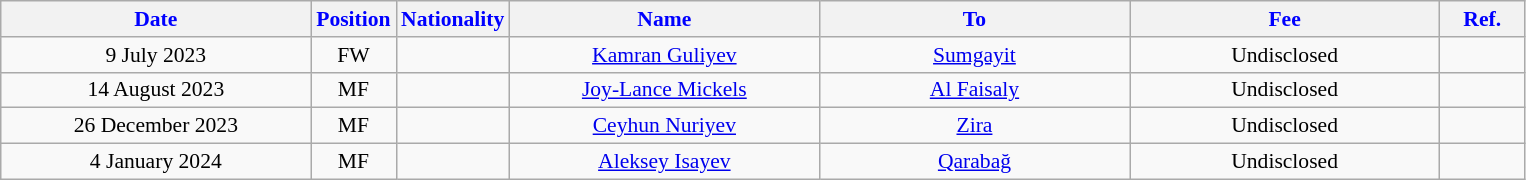<table class="wikitable"  style="text-align:center; font-size:90%; ">
<tr>
<th style="background:#white; color:blue; width:200px;">Date</th>
<th style="background:#white; color:blue; width:50px;">Position</th>
<th style="background:#white; color:blue; width:50px;">Nationality</th>
<th style="background:#white; color:blue; width:200px;">Name</th>
<th style="background:#white; color:blue; width:200px;">To</th>
<th style="background:#white; color:blue; width:200px;">Fee</th>
<th style="background:#white; color:blue; width:50px;">Ref.</th>
</tr>
<tr>
<td>9 July 2023</td>
<td>FW</td>
<td></td>
<td><a href='#'>Kamran Guliyev</a></td>
<td><a href='#'>Sumgayit</a></td>
<td>Undisclosed</td>
<td></td>
</tr>
<tr>
<td>14 August 2023</td>
<td>MF</td>
<td></td>
<td><a href='#'>Joy-Lance Mickels</a></td>
<td><a href='#'>Al Faisaly</a></td>
<td>Undisclosed</td>
<td></td>
</tr>
<tr>
<td>26 December 2023</td>
<td>MF</td>
<td></td>
<td><a href='#'>Ceyhun Nuriyev</a></td>
<td><a href='#'>Zira</a></td>
<td>Undisclosed</td>
<td></td>
</tr>
<tr>
<td>4 January 2024</td>
<td>MF</td>
<td></td>
<td><a href='#'>Aleksey Isayev</a></td>
<td><a href='#'>Qarabağ</a></td>
<td>Undisclosed</td>
<td></td>
</tr>
</table>
